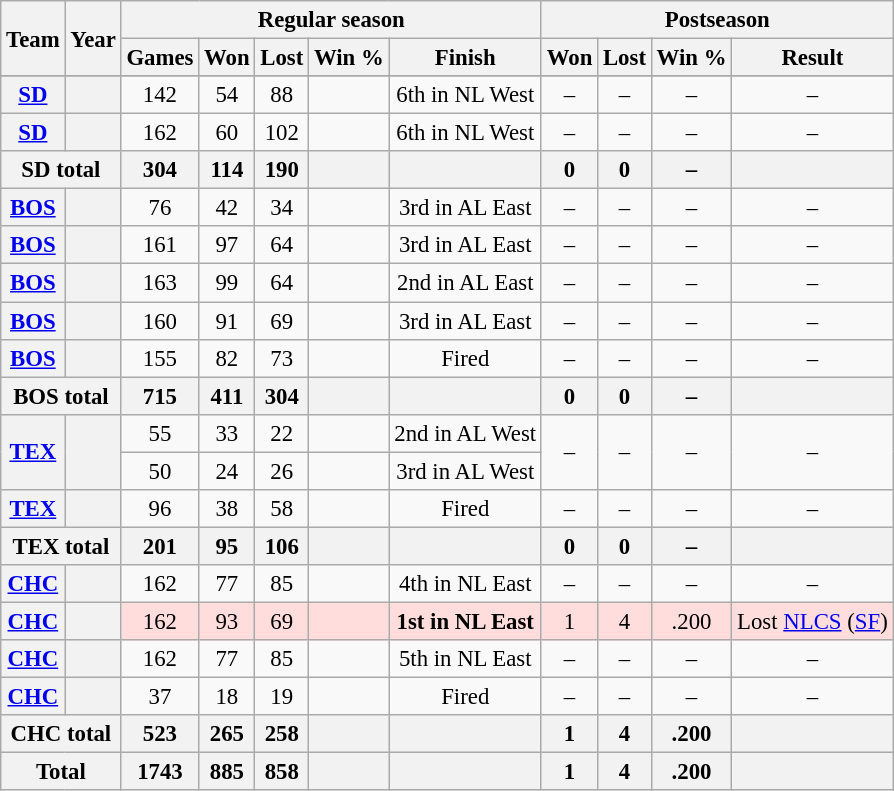<table class="wikitable" style="font-size: 95%; text-align:center;">
<tr>
<th rowspan="2">Team</th>
<th rowspan="2">Year</th>
<th colspan="5">Regular season</th>
<th colspan="4">Postseason</th>
</tr>
<tr>
<th>Games</th>
<th>Won</th>
<th>Lost</th>
<th>Win %</th>
<th>Finish</th>
<th>Won</th>
<th>Lost</th>
<th>Win %</th>
<th>Result</th>
</tr>
<tr>
</tr>
<tr>
<th><a href='#'>SD</a></th>
<th></th>
<td>142</td>
<td>54</td>
<td>88</td>
<td></td>
<td>6th in NL West</td>
<td>–</td>
<td>–</td>
<td>–</td>
<td>–</td>
</tr>
<tr>
<th><a href='#'>SD</a></th>
<th></th>
<td>162</td>
<td>60</td>
<td>102</td>
<td></td>
<td>6th in NL West</td>
<td>–</td>
<td>–</td>
<td>–</td>
<td>–</td>
</tr>
<tr>
<th colspan="2">SD total</th>
<th>304</th>
<th>114</th>
<th>190</th>
<th></th>
<th></th>
<th>0</th>
<th>0</th>
<th>–</th>
<th></th>
</tr>
<tr>
<th><a href='#'>BOS</a></th>
<th></th>
<td>76</td>
<td>42</td>
<td>34</td>
<td></td>
<td>3rd in AL East</td>
<td>–</td>
<td>–</td>
<td>–</td>
<td>–</td>
</tr>
<tr>
<th><a href='#'>BOS</a></th>
<th></th>
<td>161</td>
<td>97</td>
<td>64</td>
<td></td>
<td>3rd in AL East</td>
<td>–</td>
<td>–</td>
<td>–</td>
<td>–</td>
</tr>
<tr>
<th><a href='#'>BOS</a></th>
<th></th>
<td>163</td>
<td>99</td>
<td>64</td>
<td></td>
<td>2nd in AL East</td>
<td>–</td>
<td>–</td>
<td>–</td>
<td>–</td>
</tr>
<tr>
<th><a href='#'>BOS</a></th>
<th></th>
<td>160</td>
<td>91</td>
<td>69</td>
<td></td>
<td>3rd in AL East</td>
<td>–</td>
<td>–</td>
<td>–</td>
<td>–</td>
</tr>
<tr>
<th><a href='#'>BOS</a></th>
<th></th>
<td>155</td>
<td>82</td>
<td>73</td>
<td></td>
<td>Fired</td>
<td>–</td>
<td>–</td>
<td>–</td>
<td>–</td>
</tr>
<tr>
<th colspan="2">BOS total</th>
<th>715</th>
<th>411</th>
<th>304</th>
<th></th>
<th></th>
<th>0</th>
<th>0</th>
<th>–</th>
<th></th>
</tr>
<tr>
<th rowspan="2"><a href='#'>TEX</a></th>
<th rowspan="2"></th>
<td>55</td>
<td>33</td>
<td>22</td>
<td></td>
<td>2nd in AL West</td>
<td rowspan="2">–</td>
<td rowspan="2">–</td>
<td rowspan="2">–</td>
<td rowspan="2">–</td>
</tr>
<tr>
<td>50</td>
<td>24</td>
<td>26</td>
<td></td>
<td>3rd in AL West</td>
</tr>
<tr>
<th><a href='#'>TEX</a></th>
<th></th>
<td>96</td>
<td>38</td>
<td>58</td>
<td></td>
<td>Fired</td>
<td>–</td>
<td>–</td>
<td>–</td>
<td>–</td>
</tr>
<tr>
<th colspan="2">TEX total</th>
<th>201</th>
<th>95</th>
<th>106</th>
<th></th>
<th></th>
<th>0</th>
<th>0</th>
<th>–</th>
<th></th>
</tr>
<tr>
<th><a href='#'>CHC</a></th>
<th></th>
<td>162</td>
<td>77</td>
<td>85</td>
<td></td>
<td>4th in NL East</td>
<td>–</td>
<td>–</td>
<td>–</td>
<td>–</td>
</tr>
<tr style="background:#fdd">
<th><a href='#'>CHC</a></th>
<th></th>
<td>162</td>
<td>93</td>
<td>69</td>
<td></td>
<td><strong>1st in NL East</strong></td>
<td>1</td>
<td>4</td>
<td>.200</td>
<td>Lost <a href='#'>NLCS</a> (<a href='#'>SF</a>)</td>
</tr>
<tr>
<th><a href='#'>CHC</a></th>
<th></th>
<td>162</td>
<td>77</td>
<td>85</td>
<td></td>
<td>5th in NL East</td>
<td>–</td>
<td>–</td>
<td>–</td>
<td>–</td>
</tr>
<tr>
<th><a href='#'>CHC</a></th>
<th></th>
<td>37</td>
<td>18</td>
<td>19</td>
<td></td>
<td>Fired</td>
<td>–</td>
<td>–</td>
<td>–</td>
<td>–</td>
</tr>
<tr>
<th colspan="2">CHC total</th>
<th>523</th>
<th>265</th>
<th>258</th>
<th></th>
<th></th>
<th>1</th>
<th>4</th>
<th>.200</th>
<th></th>
</tr>
<tr>
<th colspan="2">Total</th>
<th>1743</th>
<th>885</th>
<th>858</th>
<th></th>
<th></th>
<th>1</th>
<th>4</th>
<th>.200</th>
<th></th>
</tr>
</table>
